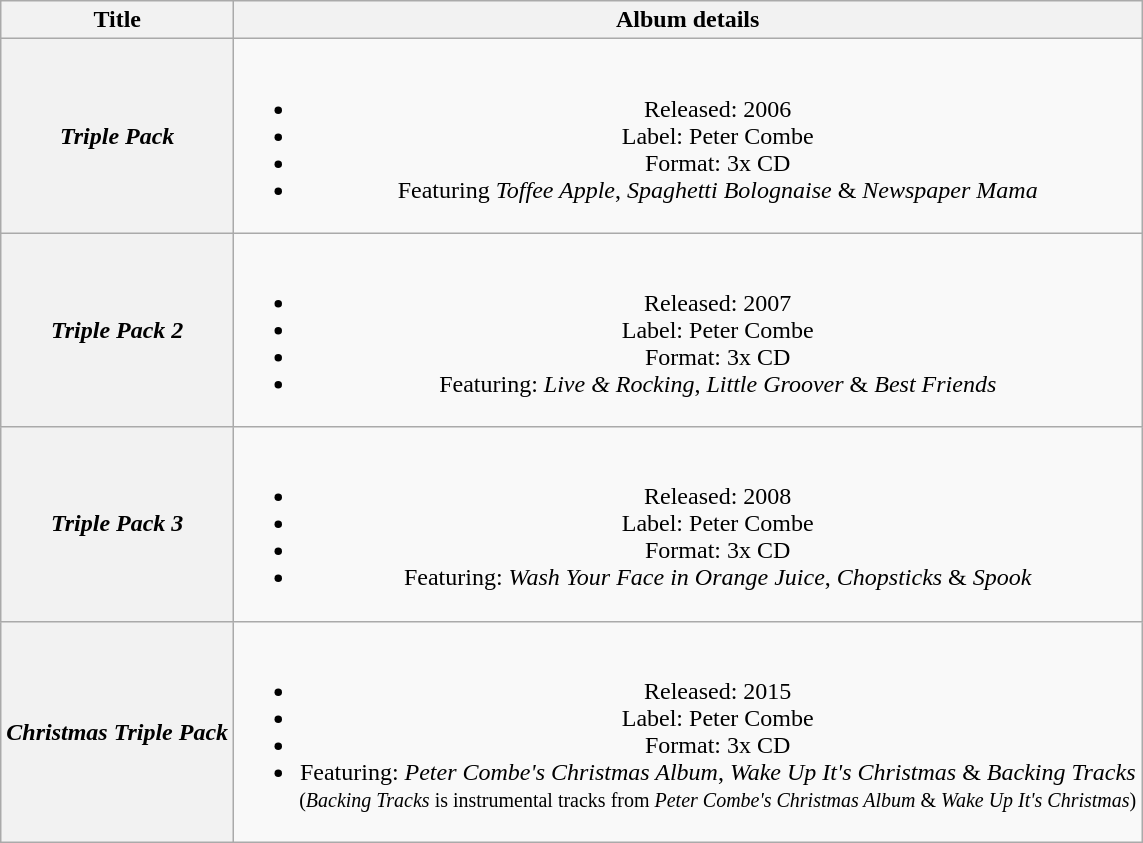<table class="wikitable plainrowheaders" style="text-align:center;">
<tr>
<th scope="col" rowspan="1">Title</th>
<th scope="col" rowspan="1">Album details</th>
</tr>
<tr>
<th scope="row"><em>Triple Pack</em></th>
<td><br><ul><li>Released: 2006</li><li>Label: Peter Combe</li><li>Format: 3x CD</li><li>Featuring <em>Toffee Apple</em>, <em>Spaghetti Bolognaise</em> & <em>Newspaper Mama</em></li></ul></td>
</tr>
<tr>
<th scope="row"><em>Triple Pack 2</em></th>
<td><br><ul><li>Released: 2007</li><li>Label: Peter Combe</li><li>Format: 3x CD</li><li>Featuring: <em>Live & Rocking</em>, <em>Little Groover</em> & <em>Best Friends</em></li></ul></td>
</tr>
<tr>
<th scope="row"><em>Triple Pack 3</em></th>
<td><br><ul><li>Released: 2008</li><li>Label: Peter Combe</li><li>Format: 3x CD</li><li>Featuring: <em>Wash Your Face in Orange Juice</em>, <em>Chopsticks</em> & <em>Spook</em></li></ul></td>
</tr>
<tr>
<th scope="row"><em>Christmas Triple Pack</em></th>
<td><br><ul><li>Released: 2015</li><li>Label: Peter Combe</li><li>Format: 3x CD</li><li>Featuring: <em>Peter Combe's Christmas Album</em>, <em>Wake Up It's Christmas</em> & <em>Backing Tracks</em> <br> <small>(<em>Backing Tracks</em> is instrumental tracks from <em>Peter Combe's Christmas Album</em> & <em>Wake Up It's Christmas</em>)</small></li></ul></td>
</tr>
</table>
